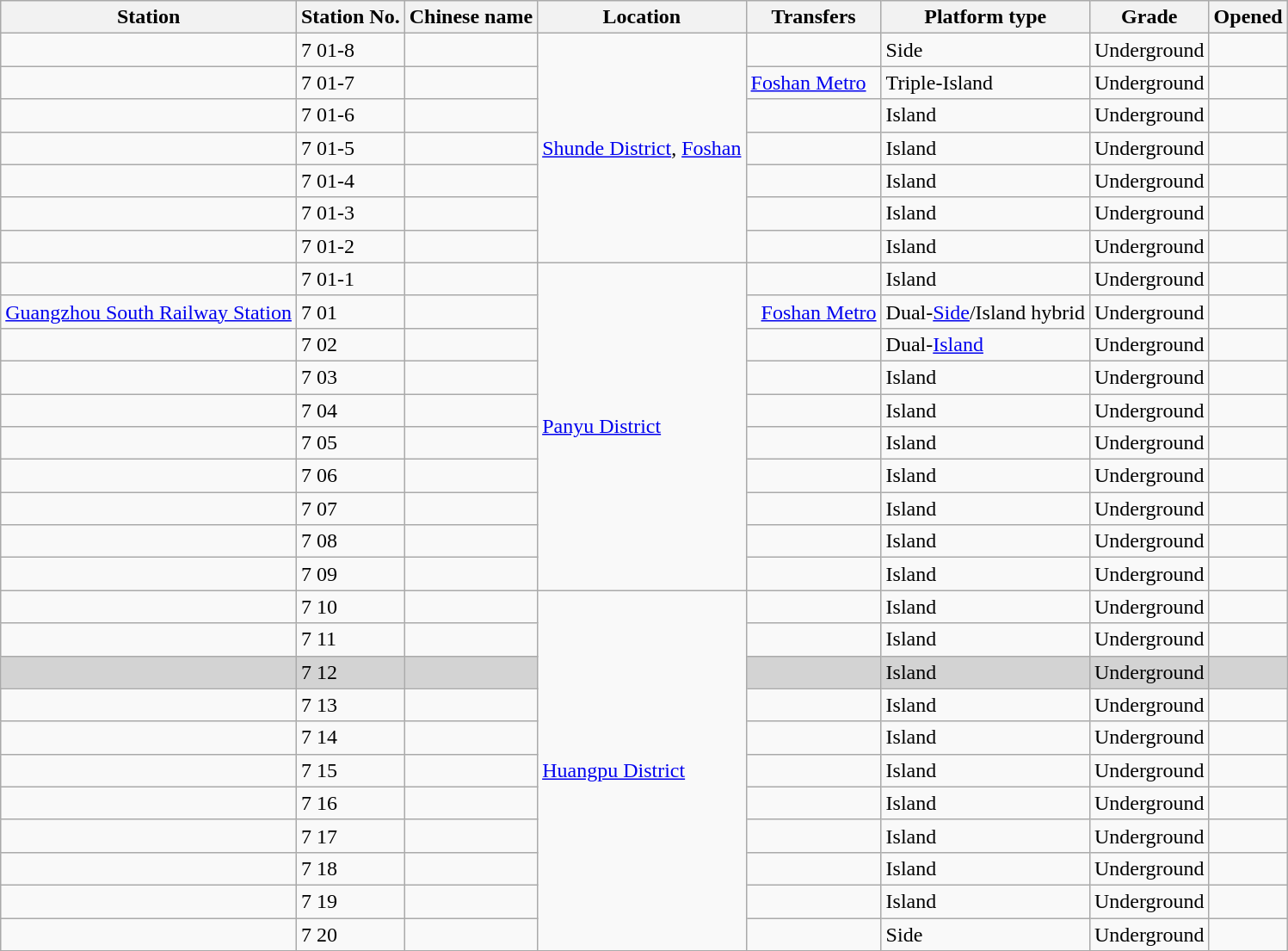<table class="wikitable">
<tr>
<th>Station</th>
<th>Station No.</th>
<th>Chinese name</th>
<th>Location</th>
<th>Transfers</th>
<th>Platform type</th>
<th>Grade</th>
<th>Opened</th>
</tr>
<tr>
<td></td>
<td>7 01-8</td>
<td></td>
<td rowspan="7"><a href='#'>Shunde District</a>, <a href='#'>Foshan</a></td>
<td></td>
<td>Side</td>
<td>Underground</td>
<td></td>
</tr>
<tr>
<td></td>
<td>7 01-7</td>
<td></td>
<td><a href='#'>Foshan Metro</a> </td>
<td>Triple-Island</td>
<td>Underground</td>
<td></td>
</tr>
<tr>
<td></td>
<td>7 01-6</td>
<td></td>
<td></td>
<td>Island</td>
<td>Underground</td>
<td></td>
</tr>
<tr>
<td></td>
<td>7 01-5</td>
<td></td>
<td></td>
<td>Island</td>
<td>Underground</td>
<td></td>
</tr>
<tr>
<td></td>
<td>7 01-4</td>
<td></td>
<td></td>
<td>Island</td>
<td>Underground</td>
<td></td>
</tr>
<tr>
<td></td>
<td>7 01-3</td>
<td></td>
<td></td>
<td>Island</td>
<td>Underground</td>
<td></td>
</tr>
<tr>
<td></td>
<td>7 01-2</td>
<td></td>
<td></td>
<td>Island</td>
<td>Underground</td>
<td></td>
</tr>
<tr>
<td></td>
<td>7 01-1</td>
<td></td>
<td rowspan="10"><a href='#'>Panyu District</a></td>
<td></td>
<td>Island</td>
<td>Underground</td>
<td></td>
</tr>
<tr>
<td><a href='#'>Guangzhou South Railway Station</a></td>
<td>7 01</td>
<td></td>
<td style="text-align: center">  <a href='#'>Foshan Metro</a> </td>
<td>Dual-<a href='#'>Side</a>/Island hybrid</td>
<td>Underground</td>
<td></td>
</tr>
<tr>
<td></td>
<td>7 02</td>
<td></td>
<td style="text-align: center"></td>
<td>Dual-<a href='#'>Island</a></td>
<td>Underground</td>
<td></td>
</tr>
<tr>
<td></td>
<td>7 03</td>
<td></td>
<td></td>
<td>Island</td>
<td>Underground</td>
<td></td>
</tr>
<tr>
<td></td>
<td>7 04</td>
<td></td>
<td></td>
<td>Island</td>
<td>Underground</td>
<td></td>
</tr>
<tr>
<td></td>
<td>7 05</td>
<td></td>
<td style="text-align: center"></td>
<td>Island</td>
<td>Underground</td>
<td></td>
</tr>
<tr>
<td></td>
<td>7 06</td>
<td></td>
<td style="text-align: center"></td>
<td>Island</td>
<td>Underground</td>
<td></td>
</tr>
<tr>
<td></td>
<td>7 07</td>
<td></td>
<td></td>
<td>Island</td>
<td>Underground</td>
<td></td>
</tr>
<tr>
<td></td>
<td>7 08</td>
<td></td>
<td></td>
<td>Island</td>
<td>Underground</td>
<td></td>
</tr>
<tr>
<td></td>
<td>7 09</td>
<td></td>
<td style="text-align: center"></td>
<td>Island</td>
<td>Underground</td>
<td></td>
</tr>
<tr>
<td></td>
<td>7 10</td>
<td></td>
<td rowspan="11"><a href='#'>Huangpu District</a></td>
<td></td>
<td>Island</td>
<td>Underground</td>
<td></td>
</tr>
<tr>
<td></td>
<td>7 11</td>
<td></td>
<td></td>
<td>Island</td>
<td>Underground</td>
<td></td>
</tr>
<tr bgcolor="lightgrey">
<td></td>
<td>7 12</td>
<td></td>
<td></td>
<td>Island</td>
<td>Underground</td>
<td></td>
</tr>
<tr>
<td></td>
<td>7 13</td>
<td></td>
<td style="text-align: center"></td>
<td>Island</td>
<td>Underground</td>
<td></td>
</tr>
<tr>
<td></td>
<td>7 14</td>
<td></td>
<td style="text-align: center"></td>
<td>Island</td>
<td>Underground</td>
<td></td>
</tr>
<tr>
<td></td>
<td>7 15</td>
<td></td>
<td></td>
<td>Island</td>
<td>Underground</td>
<td></td>
</tr>
<tr>
<td></td>
<td>7 16</td>
<td></td>
<td></td>
<td>Island</td>
<td>Underground</td>
<td></td>
</tr>
<tr>
<td></td>
<td>7 17</td>
<td></td>
<td></td>
<td>Island</td>
<td>Underground</td>
<td></td>
</tr>
<tr>
<td></td>
<td>7 18</td>
<td></td>
<td style="text-align: center"></td>
<td>Island</td>
<td>Underground</td>
<td></td>
</tr>
<tr>
<td></td>
<td>7 19</td>
<td></td>
<td style="text-align: center"></td>
<td>Island</td>
<td>Underground</td>
<td></td>
</tr>
<tr>
<td></td>
<td>7 20</td>
<td></td>
<td></td>
<td>Side</td>
<td>Underground</td>
<td></td>
</tr>
<tr>
</tr>
</table>
